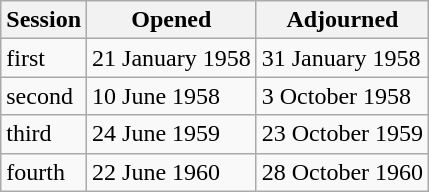<table class="wikitable">
<tr>
<th>Session</th>
<th>Opened</th>
<th>Adjourned</th>
</tr>
<tr>
<td>first</td>
<td>21 January 1958</td>
<td>31 January 1958</td>
</tr>
<tr>
<td>second</td>
<td>10 June 1958</td>
<td>3 October 1958</td>
</tr>
<tr>
<td>third</td>
<td>24 June 1959</td>
<td>23 October 1959</td>
</tr>
<tr>
<td>fourth</td>
<td>22 June 1960</td>
<td>28 October 1960</td>
</tr>
</table>
